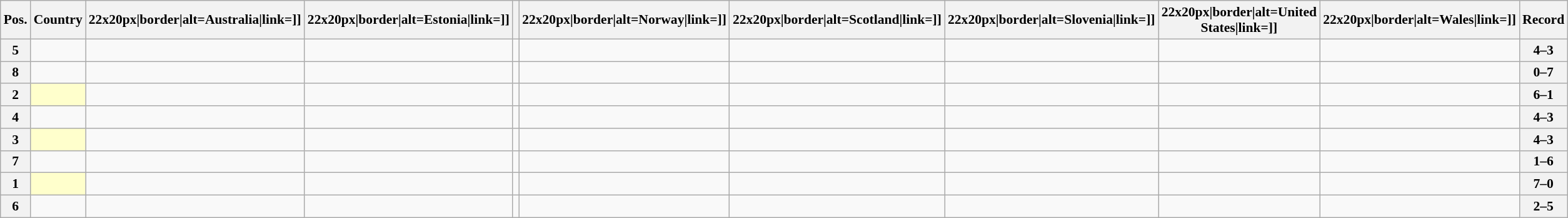<table class="wikitable sortable nowrap" style="text-align:center; font-size:0.9em;">
<tr>
<th>Pos.</th>
<th>Country</th>
<th [[Image:>22x20px|border|alt=Australia|link=]]</th>
<th [[Image:>22x20px|border|alt=Estonia|link=]]</th>
<th></th>
<th [[Image:>22x20px|border|alt=Norway|link=]]</th>
<th [[Image:>22x20px|border|alt=Scotland|link=]]</th>
<th [[Image:>22x20px|border|alt=Slovenia|link=]]</th>
<th [[Image:>22x20px|border|alt=United States|link=]]</th>
<th [[Image:>22x20px|border|alt=Wales|link=]]</th>
<th>Record</th>
</tr>
<tr>
<th>5</th>
<td style="text-align:left;"></td>
<td></td>
<td></td>
<td> </td>
<td></td>
<td></td>
<td></td>
<td></td>
<td></td>
<th>4–3</th>
</tr>
<tr>
<th>8</th>
<td style="text-align:left;"></td>
<td></td>
<td></td>
<td></td>
<td></td>
<td></td>
<td></td>
<td></td>
<td></td>
<th>0–7</th>
</tr>
<tr>
<th>2</th>
<td style="text-align:left; background:#ffffcc;"></td>
<td> </td>
<td></td>
<td></td>
<td></td>
<td></td>
<td></td>
<td></td>
<td></td>
<th>6–1</th>
</tr>
<tr>
<th>4</th>
<td style="text-align:left;"></td>
<td></td>
<td></td>
<td></td>
<td></td>
<td></td>
<td></td>
<td></td>
<td></td>
<th>4–3</th>
</tr>
<tr>
<th>3</th>
<td style="text-align:left; background:#ffffcc;"></td>
<td></td>
<td></td>
<td></td>
<td></td>
<td></td>
<td></td>
<td></td>
<td></td>
<th>4–3</th>
</tr>
<tr>
<th>7</th>
<td style="text-align:left;"></td>
<td></td>
<td></td>
<td></td>
<td></td>
<td></td>
<td></td>
<td></td>
<td></td>
<th>1–6</th>
</tr>
<tr>
<th>1</th>
<td style="text-align:left; background:#ffffcc;"></td>
<td></td>
<td></td>
<td></td>
<td></td>
<td></td>
<td></td>
<td></td>
<td></td>
<th>7–0</th>
</tr>
<tr>
<th>6</th>
<td style="text-align:left;"></td>
<td></td>
<td></td>
<td></td>
<td></td>
<td></td>
<td></td>
<td></td>
<td></td>
<th>2–5</th>
</tr>
</table>
